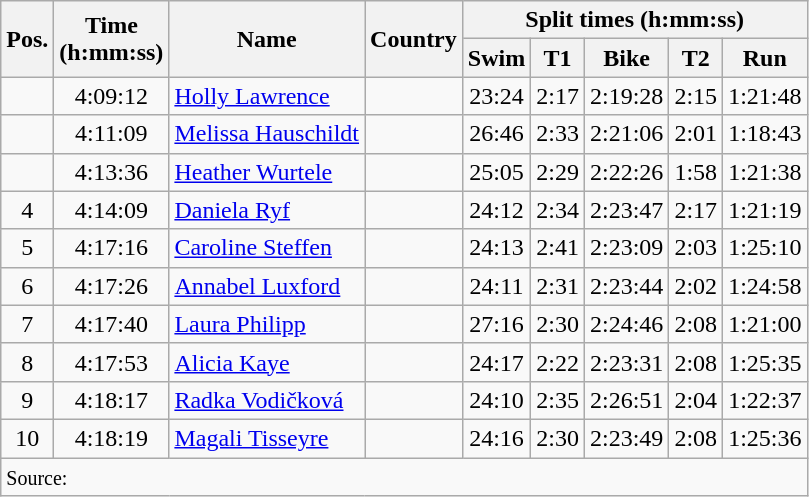<table class="wikitable" style="text-align:center">
<tr>
<th rowspan="2">Pos.</th>
<th rowspan="2">Time<br>(h:mm:ss)</th>
<th rowspan="2">Name</th>
<th rowspan="2">Country</th>
<th colspan="5">Split times (h:mm:ss)</th>
</tr>
<tr>
<th>Swim</th>
<th>T1</th>
<th>Bike</th>
<th>T2</th>
<th>Run</th>
</tr>
<tr>
<td></td>
<td>4:09:12</td>
<td align='left'><a href='#'>Holly Lawrence</a></td>
<td align='left'></td>
<td>23:24</td>
<td>2:17</td>
<td>2:19:28</td>
<td>2:15</td>
<td>1:21:48</td>
</tr>
<tr>
<td></td>
<td>4:11:09</td>
<td align='left'><a href='#'>Melissa Hauschildt</a></td>
<td align='left'></td>
<td>26:46</td>
<td>2:33</td>
<td>2:21:06</td>
<td>2:01</td>
<td>1:18:43</td>
</tr>
<tr>
<td></td>
<td>4:13:36</td>
<td align='left'><a href='#'>Heather Wurtele</a></td>
<td align='left'></td>
<td>25:05</td>
<td>2:29</td>
<td>2:22:26</td>
<td>1:58</td>
<td>1:21:38</td>
</tr>
<tr>
<td>4</td>
<td>4:14:09</td>
<td align='left'><a href='#'>Daniela Ryf</a></td>
<td align='left'></td>
<td>24:12</td>
<td>2:34</td>
<td>2:23:47</td>
<td>2:17</td>
<td>1:21:19</td>
</tr>
<tr>
<td>5</td>
<td>4:17:16</td>
<td align='left'><a href='#'>Caroline Steffen</a></td>
<td align='left'></td>
<td>24:13</td>
<td>2:41</td>
<td>2:23:09</td>
<td>2:03</td>
<td>1:25:10</td>
</tr>
<tr>
<td>6</td>
<td>4:17:26</td>
<td align='left'><a href='#'>Annabel Luxford</a></td>
<td align='left'></td>
<td>24:11</td>
<td>2:31</td>
<td>2:23:44</td>
<td>2:02</td>
<td>1:24:58</td>
</tr>
<tr>
<td>7</td>
<td>4:17:40</td>
<td align='left'><a href='#'>Laura Philipp</a></td>
<td align='left'></td>
<td>27:16</td>
<td>2:30</td>
<td>2:24:46</td>
<td>2:08</td>
<td>1:21:00</td>
</tr>
<tr>
<td>8</td>
<td>4:17:53</td>
<td align='left'><a href='#'>Alicia Kaye</a></td>
<td align='left'></td>
<td>24:17</td>
<td>2:22</td>
<td>2:23:31</td>
<td>2:08</td>
<td>1:25:35</td>
</tr>
<tr>
<td>9</td>
<td>4:18:17</td>
<td align='left'><a href='#'>Radka Vodičková</a></td>
<td align='left'></td>
<td>24:10</td>
<td>2:35</td>
<td>2:26:51</td>
<td>2:04</td>
<td>1:22:37</td>
</tr>
<tr>
<td>10</td>
<td>4:18:19</td>
<td align='left'><a href='#'>Magali Tisseyre</a></td>
<td align='left'></td>
<td>24:16</td>
<td>2:30</td>
<td>2:23:49</td>
<td>2:08</td>
<td>1:25:36</td>
</tr>
<tr>
<td colspan="9" align="left"><small>Source:</small></td>
</tr>
</table>
